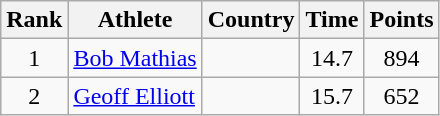<table class="wikitable sortable" style="text-align:center">
<tr>
<th>Rank</th>
<th>Athlete</th>
<th>Country</th>
<th>Time</th>
<th>Points</th>
</tr>
<tr>
<td>1</td>
<td align=left><a href='#'>Bob Mathias</a></td>
<td align=left></td>
<td>14.7</td>
<td>894</td>
</tr>
<tr>
<td>2</td>
<td align=left><a href='#'>Geoff Elliott</a></td>
<td align=left></td>
<td>15.7</td>
<td>652</td>
</tr>
</table>
